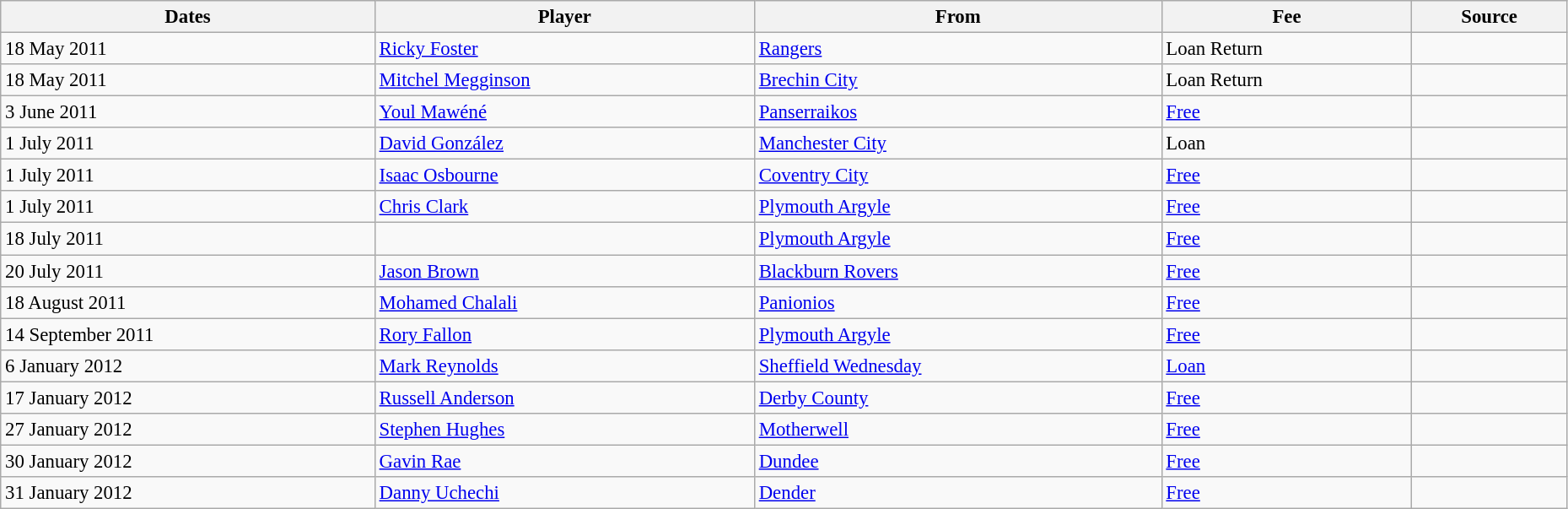<table class="wikitable" style="text-align:center; font-size:95%;width:98%; text-align:left">
<tr>
<th>Dates</th>
<th>Player</th>
<th>From</th>
<th>Fee</th>
<th>Source</th>
</tr>
<tr>
<td>18 May 2011</td>
<td> <a href='#'>Ricky Foster</a></td>
<td> <a href='#'>Rangers</a></td>
<td>Loan Return</td>
<td></td>
</tr>
<tr>
<td>18 May 2011</td>
<td> <a href='#'>Mitchel Megginson</a></td>
<td> <a href='#'>Brechin City</a></td>
<td>Loan Return</td>
<td></td>
</tr>
<tr>
<td>3 June 2011</td>
<td> <a href='#'>Youl Mawéné</a></td>
<td> <a href='#'>Panserraikos</a></td>
<td><a href='#'>Free</a></td>
<td></td>
</tr>
<tr>
<td>1 July 2011</td>
<td> <a href='#'>David González</a></td>
<td> <a href='#'>Manchester City</a></td>
<td>Loan</td>
<td></td>
</tr>
<tr>
<td>1 July 2011</td>
<td> <a href='#'>Isaac Osbourne</a></td>
<td> <a href='#'>Coventry City</a></td>
<td><a href='#'>Free</a></td>
<td></td>
</tr>
<tr>
<td>1 July 2011</td>
<td> <a href='#'>Chris Clark</a></td>
<td> <a href='#'>Plymouth Argyle</a></td>
<td><a href='#'>Free</a></td>
<td></td>
</tr>
<tr>
<td>18 July 2011</td>
<td> </td>
<td> <a href='#'>Plymouth Argyle</a></td>
<td><a href='#'>Free</a></td>
<td></td>
</tr>
<tr>
<td>20 July 2011</td>
<td> <a href='#'>Jason Brown</a></td>
<td> <a href='#'>Blackburn Rovers</a></td>
<td><a href='#'>Free</a></td>
<td></td>
</tr>
<tr>
<td>18 August 2011</td>
<td> <a href='#'>Mohamed Chalali</a></td>
<td> <a href='#'>Panionios</a></td>
<td><a href='#'>Free</a></td>
<td></td>
</tr>
<tr>
<td>14 September 2011</td>
<td> <a href='#'>Rory Fallon</a></td>
<td> <a href='#'>Plymouth Argyle</a></td>
<td><a href='#'>Free</a></td>
<td></td>
</tr>
<tr>
<td>6 January 2012</td>
<td> <a href='#'>Mark Reynolds</a></td>
<td> <a href='#'>Sheffield Wednesday</a></td>
<td><a href='#'>Loan</a></td>
<td></td>
</tr>
<tr>
<td>17 January 2012</td>
<td> <a href='#'>Russell Anderson</a></td>
<td> <a href='#'>Derby County</a></td>
<td><a href='#'>Free</a></td>
<td></td>
</tr>
<tr>
<td>27 January 2012</td>
<td> <a href='#'>Stephen Hughes</a></td>
<td> <a href='#'>Motherwell</a></td>
<td><a href='#'>Free</a></td>
<td></td>
</tr>
<tr>
<td>30 January 2012</td>
<td> <a href='#'>Gavin Rae</a></td>
<td> <a href='#'>Dundee</a></td>
<td><a href='#'>Free</a></td>
<td></td>
</tr>
<tr>
<td>31 January 2012</td>
<td> <a href='#'>Danny Uchechi</a></td>
<td> <a href='#'>Dender</a></td>
<td><a href='#'>Free</a></td>
<td></td>
</tr>
</table>
